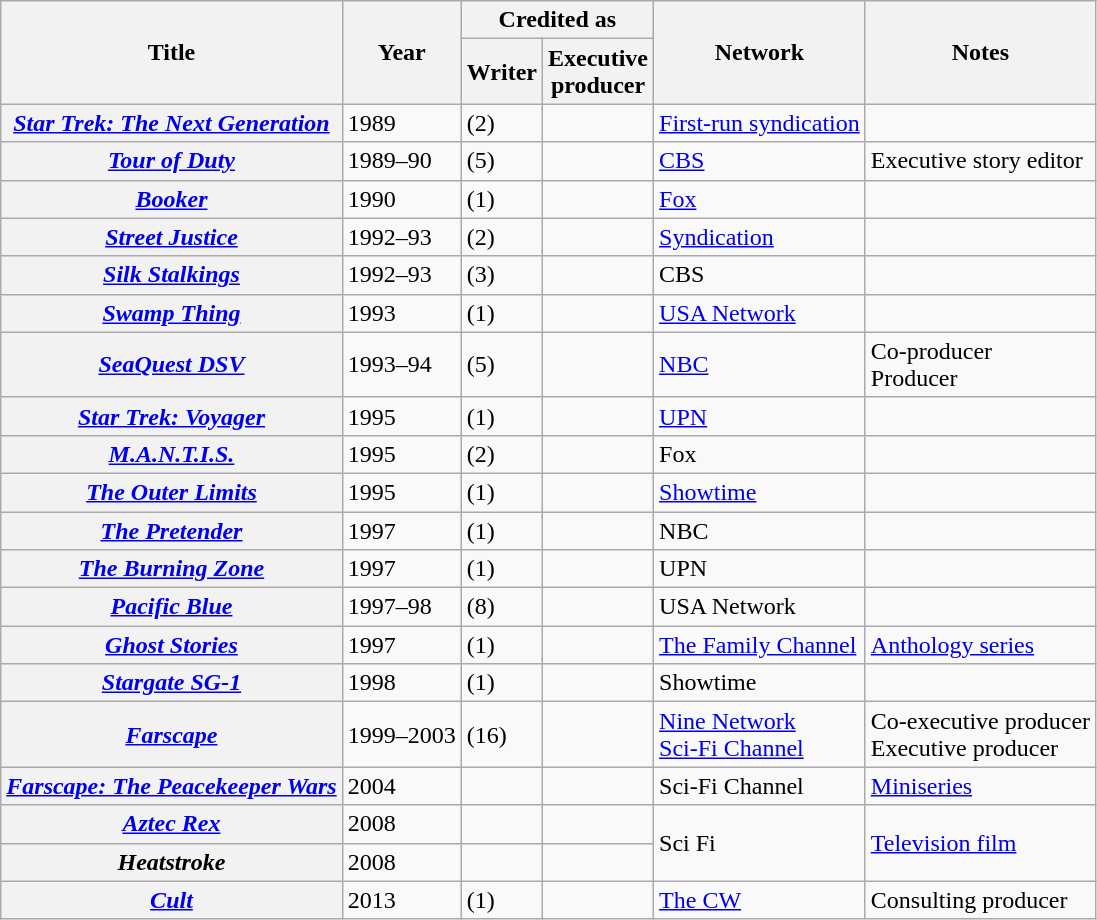<table class="wikitable plainrowheaders sortable">
<tr>
<th rowspan="2" scope="col">Title</th>
<th rowspan="2" scope="col">Year</th>
<th colspan="2" scope="col">Credited as</th>
<th rowspan="2" scope="col">Network</th>
<th rowspan="2" scope="col" class="unsortable">Notes</th>
</tr>
<tr>
<th>Writer</th>
<th>Executive<br>producer</th>
</tr>
<tr>
<th scope=row><em><a href='#'>Star Trek: The Next Generation</a></em></th>
<td>1989</td>
<td> (2)</td>
<td></td>
<td><a href='#'>First-run syndication</a></td>
<td></td>
</tr>
<tr>
<th scope=row><em><a href='#'>Tour of Duty</a></em></th>
<td>1989–90</td>
<td> (5)</td>
<td></td>
<td><a href='#'>CBS</a></td>
<td>Executive story editor </td>
</tr>
<tr>
<th scope=row><em><a href='#'>Booker</a></em></th>
<td>1990</td>
<td> (1)</td>
<td></td>
<td><a href='#'>Fox</a></td>
<td></td>
</tr>
<tr>
<th scope=row><em><a href='#'>Street Justice</a></em></th>
<td>1992–93</td>
<td> (2)</td>
<td></td>
<td><a href='#'>Syndication</a></td>
<td></td>
</tr>
<tr>
<th scope=row><em><a href='#'>Silk Stalkings</a></em></th>
<td>1992–93</td>
<td> (3)</td>
<td></td>
<td>CBS</td>
<td></td>
</tr>
<tr>
<th scope=row><em><a href='#'>Swamp Thing</a></em></th>
<td>1993</td>
<td> (1)</td>
<td></td>
<td><a href='#'>USA Network</a></td>
<td></td>
</tr>
<tr>
<th scope=row><em><a href='#'>SeaQuest DSV</a></em></th>
<td>1993–94</td>
<td> (5)</td>
<td></td>
<td><a href='#'>NBC</a></td>
<td>Co-producer <br>Producer </td>
</tr>
<tr>
<th scope=row><em><a href='#'>Star Trek: Voyager</a></em></th>
<td>1995</td>
<td> (1)</td>
<td></td>
<td><a href='#'>UPN</a></td>
<td></td>
</tr>
<tr>
<th scope=row><em><a href='#'>M.A.N.T.I.S.</a></em></th>
<td>1995</td>
<td> (2)</td>
<td></td>
<td>Fox</td>
<td></td>
</tr>
<tr>
<th scope=row><em><a href='#'>The Outer Limits</a></em></th>
<td>1995</td>
<td> (1)</td>
<td></td>
<td><a href='#'>Showtime</a></td>
<td></td>
</tr>
<tr>
<th scope=row><em><a href='#'>The Pretender</a></em></th>
<td>1997</td>
<td> (1)</td>
<td></td>
<td>NBC</td>
<td></td>
</tr>
<tr>
<th scope=row><em><a href='#'>The Burning Zone</a></em></th>
<td>1997</td>
<td> (1)</td>
<td></td>
<td>UPN</td>
<td></td>
</tr>
<tr>
<th scope=row><em><a href='#'>Pacific Blue</a></em></th>
<td>1997–98</td>
<td> (8)</td>
<td></td>
<td>USA Network</td>
<td></td>
</tr>
<tr>
<th scope=row><em><a href='#'>Ghost Stories</a></em></th>
<td>1997</td>
<td> (1)</td>
<td></td>
<td><a href='#'>The Family Channel</a></td>
<td><a href='#'>Anthology series</a></td>
</tr>
<tr>
<th scope=row><em><a href='#'>Stargate SG-1</a></em></th>
<td>1998</td>
<td> (1)</td>
<td></td>
<td>Showtime</td>
<td></td>
</tr>
<tr>
<th scope=row><em><a href='#'>Farscape</a></em></th>
<td>1999–2003</td>
<td> (16)</td>
<td></td>
<td><a href='#'>Nine Network</a><br><a href='#'>Sci-Fi Channel</a></td>
<td>Co-executive producer <br>Executive producer </td>
</tr>
<tr>
<th scope=row><em><a href='#'>Farscape: The Peacekeeper Wars</a></em></th>
<td>2004</td>
<td></td>
<td></td>
<td>Sci-Fi Channel</td>
<td><a href='#'>Miniseries</a></td>
</tr>
<tr>
<th scope=row><em><a href='#'>Aztec Rex</a></em></th>
<td>2008</td>
<td></td>
<td></td>
<td rowspan="2">Sci Fi</td>
<td rowspan="2"><a href='#'>Television film</a></td>
</tr>
<tr>
<th scope=row><em>Heatstroke</em></th>
<td>2008</td>
<td></td>
<td></td>
</tr>
<tr>
<th scope=row><em><a href='#'>Cult</a></em></th>
<td>2013</td>
<td> (1)</td>
<td></td>
<td><a href='#'>The CW</a></td>
<td>Consulting producer </td>
</tr>
</table>
